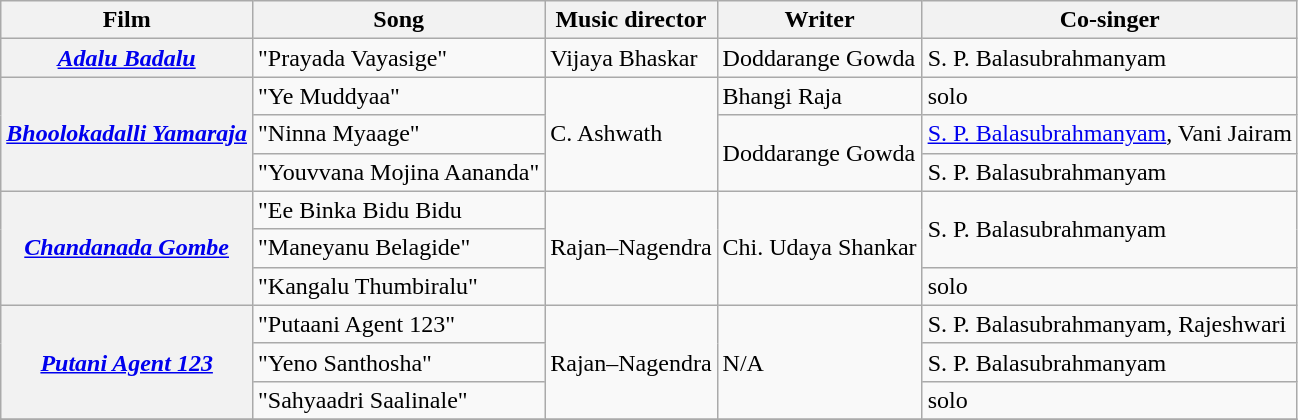<table class="wikitable sortable">
<tr>
<th>Film</th>
<th>Song</th>
<th>Music director</th>
<th>Writer</th>
<th>Co-singer</th>
</tr>
<tr>
<th><em><a href='#'>Adalu Badalu</a></em></th>
<td>"Prayada Vayasige"</td>
<td>Vijaya Bhaskar</td>
<td>Doddarange Gowda</td>
<td>S. P. Balasubrahmanyam</td>
</tr>
<tr>
<th Rowspan=3><em><a href='#'>Bhoolokadalli Yamaraja</a></em></th>
<td>"Ye Muddyaa"</td>
<td rowspan=3>C. Ashwath</td>
<td>Bhangi Raja</td>
<td>solo</td>
</tr>
<tr>
<td>"Ninna Myaage"</td>
<td rowspan=2>Doddarange Gowda</td>
<td><a href='#'>S. P. Balasubrahmanyam</a>, Vani Jairam</td>
</tr>
<tr>
<td>"Youvvana Mojina Aananda"</td>
<td>S. P. Balasubrahmanyam</td>
</tr>
<tr>
<th Rowspan=3><em><a href='#'>Chandanada Gombe</a></em></th>
<td>"Ee Binka Bidu Bidu</td>
<td rowspan=3>Rajan–Nagendra</td>
<td rowspan=3>Chi. Udaya Shankar</td>
<td rowspan=2>S. P. Balasubrahmanyam</td>
</tr>
<tr>
<td>"Maneyanu Belagide"</td>
</tr>
<tr>
<td>"Kangalu Thumbiralu"</td>
<td>solo</td>
</tr>
<tr>
<th Rowspan=3><em><a href='#'>Putani Agent 123</a></em></th>
<td>"Putaani Agent 123"</td>
<td rowspan=3>Rajan–Nagendra</td>
<td rowspan=3>N/A</td>
<td>S. P. Balasubrahmanyam, Rajeshwari</td>
</tr>
<tr>
<td>"Yeno Santhosha"</td>
<td>S. P. Balasubrahmanyam</td>
</tr>
<tr>
<td>"Sahyaadri Saalinale"</td>
<td>solo</td>
</tr>
<tr>
</tr>
</table>
